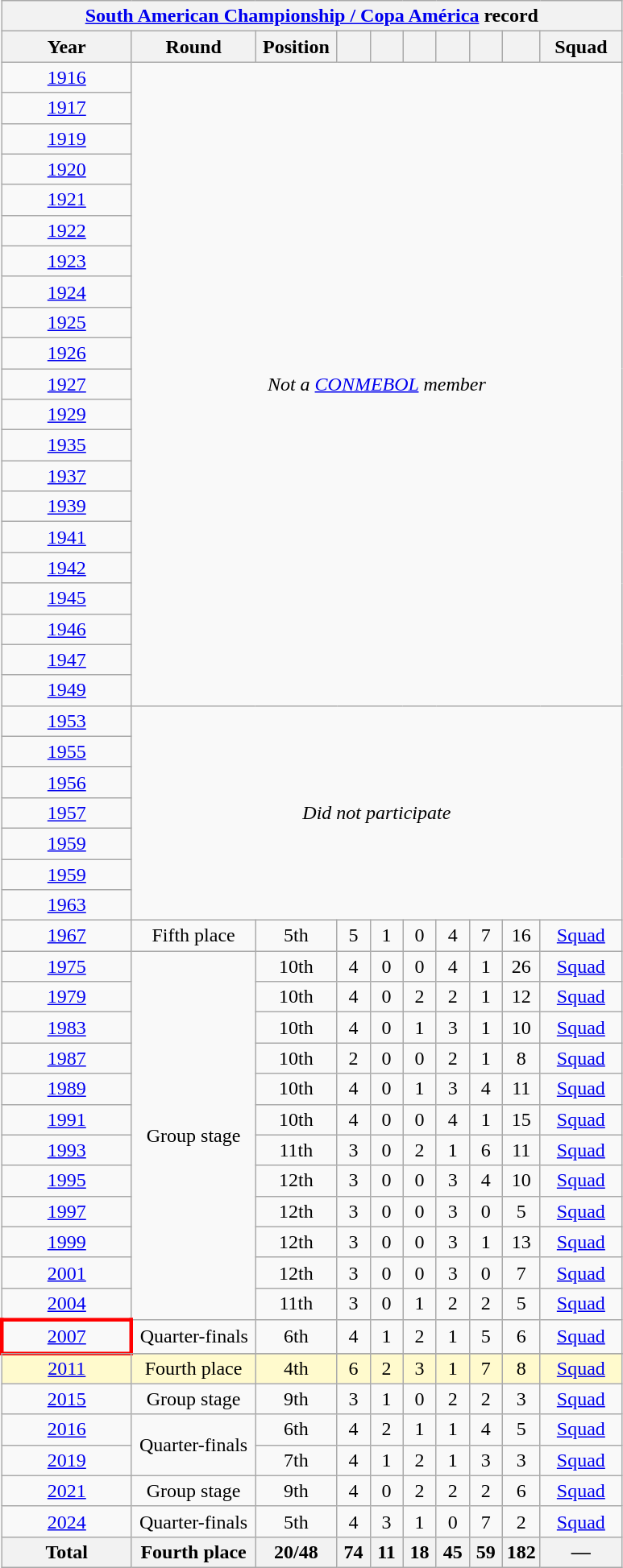<table class="wikitable" style="text-align:center">
<tr>
<th colspan=10><a href='#'>South American Championship / Copa América</a> record</th>
</tr>
<tr>
<th width=100>Year</th>
<th width=95>Round</th>
<th width=60>Position</th>
<th width=20></th>
<th width=20></th>
<th width=20></th>
<th width=20></th>
<th width=20></th>
<th width=20></th>
<th width=60>Squad</th>
</tr>
<tr>
<td> <a href='#'>1916</a></td>
<td colspan=9 rowspan=21><em>Not a <a href='#'>CONMEBOL</a> member</em></td>
</tr>
<tr>
<td> <a href='#'>1917</a></td>
</tr>
<tr>
<td> <a href='#'>1919</a></td>
</tr>
<tr>
<td> <a href='#'>1920</a></td>
</tr>
<tr>
<td> <a href='#'>1921</a></td>
</tr>
<tr>
<td> <a href='#'>1922</a></td>
</tr>
<tr>
<td> <a href='#'>1923</a></td>
</tr>
<tr>
<td> <a href='#'>1924</a></td>
</tr>
<tr>
<td> <a href='#'>1925</a></td>
</tr>
<tr>
<td> <a href='#'>1926</a></td>
</tr>
<tr>
<td> <a href='#'>1927</a></td>
</tr>
<tr>
<td> <a href='#'>1929</a></td>
</tr>
<tr>
<td> <a href='#'>1935</a></td>
</tr>
<tr>
<td> <a href='#'>1937</a></td>
</tr>
<tr>
<td> <a href='#'>1939</a></td>
</tr>
<tr>
<td> <a href='#'>1941</a></td>
</tr>
<tr>
<td> <a href='#'>1942</a></td>
</tr>
<tr>
<td> <a href='#'>1945</a></td>
</tr>
<tr>
<td> <a href='#'>1946</a></td>
</tr>
<tr>
<td> <a href='#'>1947</a></td>
</tr>
<tr>
<td> <a href='#'>1949</a></td>
</tr>
<tr>
<td> <a href='#'>1953</a></td>
<td colspan=9 rowspan=7><em>Did not participate</em></td>
</tr>
<tr>
<td> <a href='#'>1955</a></td>
</tr>
<tr>
<td> <a href='#'>1956</a></td>
</tr>
<tr>
<td> <a href='#'>1957</a></td>
</tr>
<tr>
<td> <a href='#'>1959</a></td>
</tr>
<tr>
<td> <a href='#'>1959</a></td>
</tr>
<tr>
<td> <a href='#'>1963</a></td>
</tr>
<tr>
<td> <a href='#'>1967</a></td>
<td>Fifth place</td>
<td>5th</td>
<td>5</td>
<td>1</td>
<td>0</td>
<td>4</td>
<td>7</td>
<td>16</td>
<td><a href='#'>Squad</a></td>
</tr>
<tr>
<td><a href='#'>1975</a></td>
<td rowspan=12>Group stage</td>
<td>10th</td>
<td>4</td>
<td>0</td>
<td>0</td>
<td>4</td>
<td>1</td>
<td>26</td>
<td><a href='#'>Squad</a></td>
</tr>
<tr>
<td><a href='#'>1979</a></td>
<td>10th</td>
<td>4</td>
<td>0</td>
<td>2</td>
<td>2</td>
<td>1</td>
<td>12</td>
<td><a href='#'>Squad</a></td>
</tr>
<tr>
<td><a href='#'>1983</a></td>
<td>10th</td>
<td>4</td>
<td>0</td>
<td>1</td>
<td>3</td>
<td>1</td>
<td>10</td>
<td><a href='#'>Squad</a></td>
</tr>
<tr>
<td> <a href='#'>1987</a></td>
<td>10th</td>
<td>2</td>
<td>0</td>
<td>0</td>
<td>2</td>
<td>1</td>
<td>8</td>
<td><a href='#'>Squad</a></td>
</tr>
<tr>
<td> <a href='#'>1989</a></td>
<td>10th</td>
<td>4</td>
<td>0</td>
<td>1</td>
<td>3</td>
<td>4</td>
<td>11</td>
<td><a href='#'>Squad</a></td>
</tr>
<tr>
<td> <a href='#'>1991</a></td>
<td>10th</td>
<td>4</td>
<td>0</td>
<td>0</td>
<td>4</td>
<td>1</td>
<td>15</td>
<td><a href='#'>Squad</a></td>
</tr>
<tr>
<td> <a href='#'>1993</a></td>
<td>11th</td>
<td>3</td>
<td>0</td>
<td>2</td>
<td>1</td>
<td>6</td>
<td>11</td>
<td><a href='#'>Squad</a></td>
</tr>
<tr>
<td> <a href='#'>1995</a></td>
<td>12th</td>
<td>3</td>
<td>0</td>
<td>0</td>
<td>3</td>
<td>4</td>
<td>10</td>
<td><a href='#'>Squad</a></td>
</tr>
<tr>
<td> <a href='#'>1997</a></td>
<td>12th</td>
<td>3</td>
<td>0</td>
<td>0</td>
<td>3</td>
<td>0</td>
<td>5</td>
<td><a href='#'>Squad</a></td>
</tr>
<tr>
<td> <a href='#'>1999</a></td>
<td>12th</td>
<td>3</td>
<td>0</td>
<td>0</td>
<td>3</td>
<td>1</td>
<td>13</td>
<td><a href='#'>Squad</a></td>
</tr>
<tr>
<td> <a href='#'>2001</a></td>
<td>12th</td>
<td>3</td>
<td>0</td>
<td>0</td>
<td>3</td>
<td>0</td>
<td>7</td>
<td><a href='#'>Squad</a></td>
</tr>
<tr>
<td> <a href='#'>2004</a></td>
<td>11th</td>
<td>3</td>
<td>0</td>
<td>1</td>
<td>2</td>
<td>2</td>
<td>5</td>
<td><a href='#'>Squad</a></td>
</tr>
<tr>
<td style="border: 3px solid red"> <a href='#'>2007</a></td>
<td>Quarter-finals</td>
<td>6th</td>
<td>4</td>
<td>1</td>
<td>2</td>
<td>1</td>
<td>5</td>
<td>6</td>
<td><a href='#'>Squad</a></td>
</tr>
<tr>
</tr>
<tr style="background:LemonChiffon;">
<td> <a href='#'>2011</a></td>
<td>Fourth place</td>
<td>4th</td>
<td>6</td>
<td>2</td>
<td>3</td>
<td>1</td>
<td>7</td>
<td>8</td>
<td><a href='#'>Squad</a></td>
</tr>
<tr>
<td> <a href='#'>2015</a></td>
<td>Group stage</td>
<td>9th</td>
<td>3</td>
<td>1</td>
<td>0</td>
<td>2</td>
<td>2</td>
<td>3</td>
<td><a href='#'>Squad</a></td>
</tr>
<tr>
<td> <a href='#'>2016</a></td>
<td rowspan=2>Quarter-finals</td>
<td>6th</td>
<td>4</td>
<td>2</td>
<td>1</td>
<td>1</td>
<td>4</td>
<td>5</td>
<td><a href='#'>Squad</a></td>
</tr>
<tr>
<td> <a href='#'>2019</a></td>
<td>7th</td>
<td>4</td>
<td>1</td>
<td>2</td>
<td>1</td>
<td>3</td>
<td>3</td>
<td><a href='#'>Squad</a></td>
</tr>
<tr>
<td> <a href='#'>2021</a></td>
<td>Group stage</td>
<td>9th</td>
<td>4</td>
<td>0</td>
<td>2</td>
<td>2</td>
<td>2</td>
<td>6</td>
<td><a href='#'>Squad</a></td>
</tr>
<tr>
<td> <a href='#'>2024</a></td>
<td>Quarter-finals</td>
<td>5th</td>
<td>4</td>
<td>3</td>
<td>1</td>
<td>0</td>
<td>7</td>
<td>2</td>
<td><a href='#'>Squad</a></td>
</tr>
<tr>
<th>Total</th>
<th>Fourth place</th>
<th>20/48</th>
<th>74</th>
<th>11</th>
<th>18</th>
<th>45</th>
<th>59</th>
<th>182</th>
<th>—</th>
</tr>
</table>
